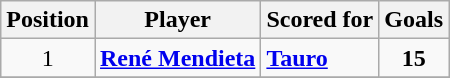<table class="wikitable" style="text-align: center;">
<tr>
<th>Position</th>
<th>Player</th>
<th>Scored for</th>
<th>Goals</th>
</tr>
<tr>
<td>1</td>
<td align="left"> <strong><a href='#'>René Mendieta</a></strong></td>
<td align="left"><strong><a href='#'>Tauro</a></strong></td>
<td><strong>15</strong></td>
</tr>
<tr>
</tr>
</table>
